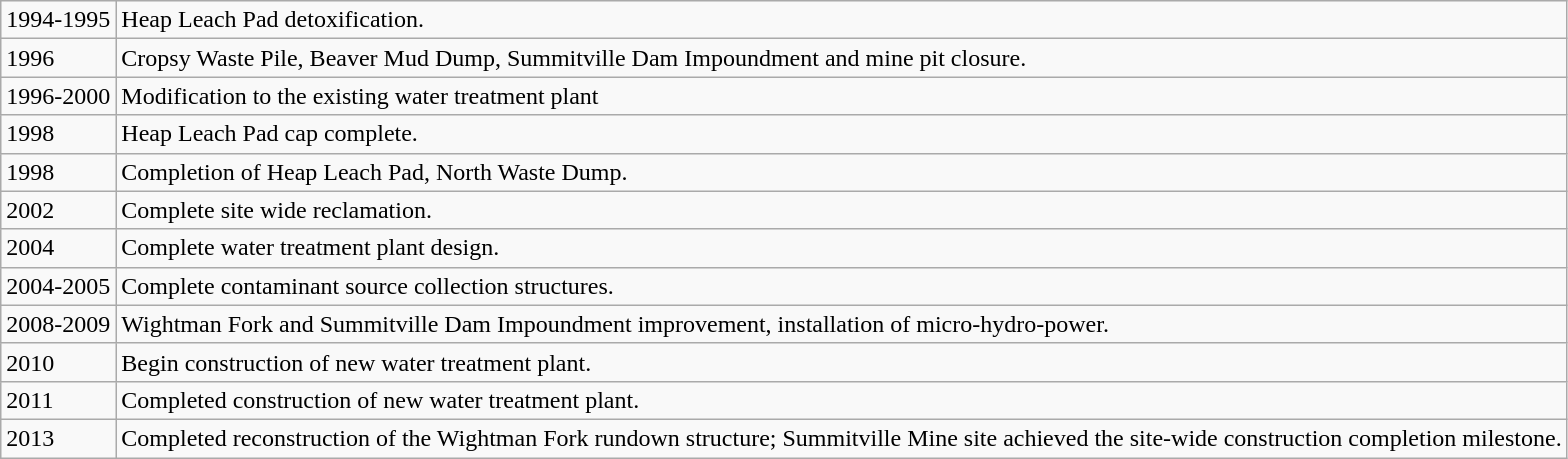<table class="wikitable">
<tr>
<td>1994-1995</td>
<td>Heap Leach Pad detoxification.</td>
</tr>
<tr>
<td>1996</td>
<td>Cropsy Waste Pile, Beaver Mud Dump, Summitville Dam Impoundment and mine pit closure.</td>
</tr>
<tr>
<td>1996-2000</td>
<td>Modification to the existing water treatment plant </td>
</tr>
<tr>
<td>1998</td>
<td>Heap Leach Pad cap complete.</td>
</tr>
<tr>
<td>1998</td>
<td>Completion of Heap Leach Pad, North Waste Dump.</td>
</tr>
<tr>
<td>2002</td>
<td>Complete site wide reclamation.</td>
</tr>
<tr>
<td>2004</td>
<td>Complete water treatment plant design.</td>
</tr>
<tr>
<td>2004-2005</td>
<td>Complete contaminant source collection structures.</td>
</tr>
<tr>
<td>2008-2009</td>
<td>Wightman Fork and Summitville Dam Impoundment improvement, installation of micro-hydro-power.</td>
</tr>
<tr>
<td>2010</td>
<td>Begin construction of new water treatment plant.</td>
</tr>
<tr>
<td>2011</td>
<td>Completed construction of new water treatment plant.</td>
</tr>
<tr>
<td>2013</td>
<td>Completed reconstruction of the Wightman Fork rundown structure; Summitville Mine site achieved the site-wide construction completion milestone.</td>
</tr>
</table>
